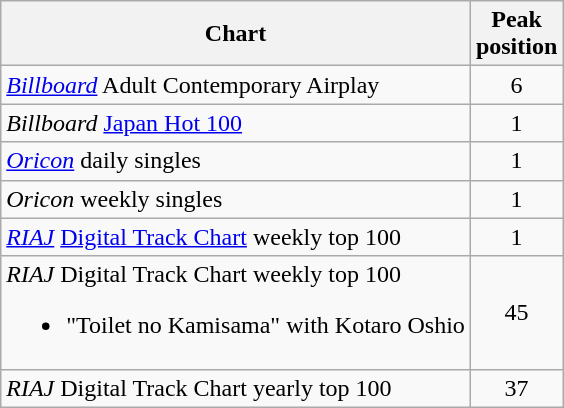<table class="wikitable sortable">
<tr>
<th>Chart</th>
<th>Peak<br>position</th>
</tr>
<tr>
<td><em><a href='#'>Billboard</a></em> Adult Contemporary Airplay</td>
<td align="center">6</td>
</tr>
<tr>
<td><em>Billboard</em> <a href='#'>Japan Hot 100</a></td>
<td align="center">1</td>
</tr>
<tr>
<td><em><a href='#'>Oricon</a></em> daily singles</td>
<td align="center">1</td>
</tr>
<tr>
<td><em>Oricon</em> weekly singles</td>
<td align="center">1</td>
</tr>
<tr>
<td><em><a href='#'>RIAJ</a></em> <a href='#'>Digital Track Chart</a> weekly top 100</td>
<td align="center">1</td>
</tr>
<tr>
<td><em>RIAJ</em> Digital Track Chart weekly top 100<br><ul><li>"Toilet no Kamisama" with Kotaro Oshio</li></ul></td>
<td align="center">45</td>
</tr>
<tr>
<td><em>RIAJ</em> Digital Track Chart yearly top 100</td>
<td align="center">37</td>
</tr>
</table>
